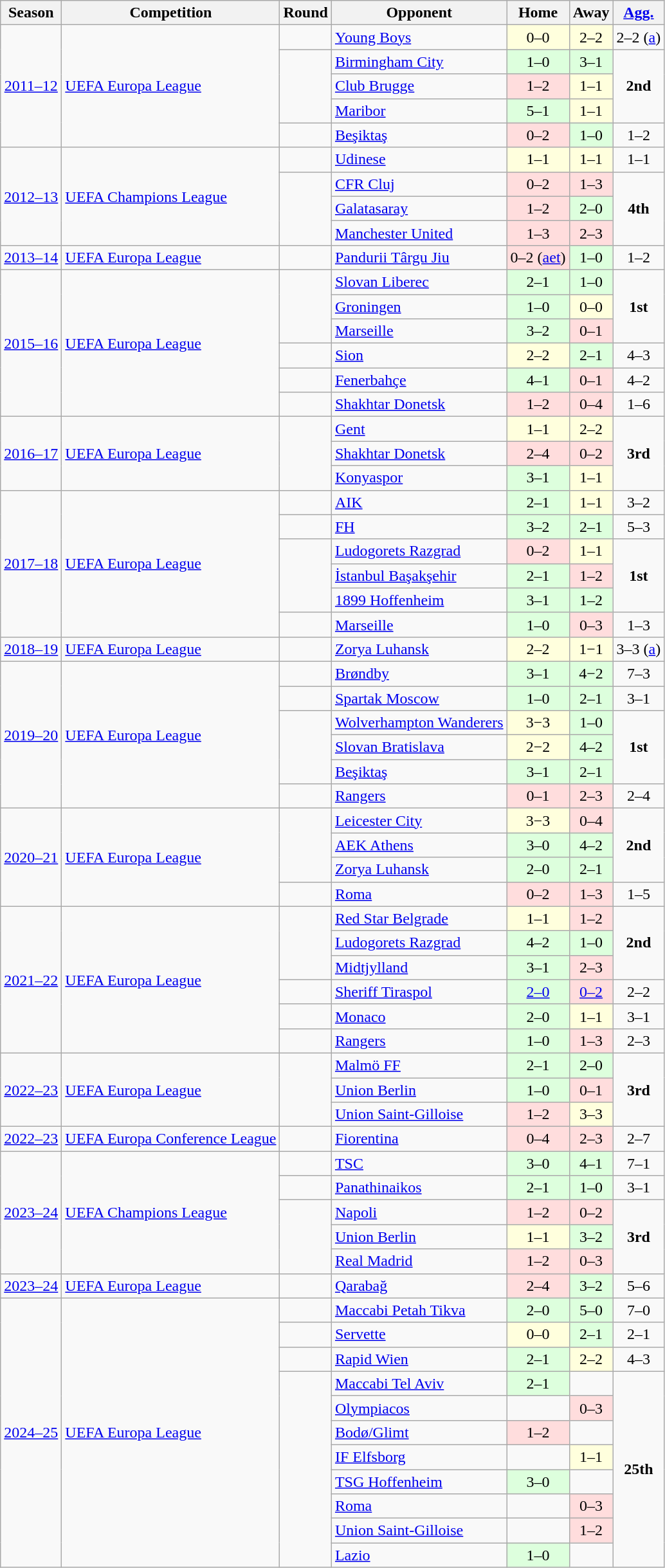<table class="wikitable collapsible collapsed" style="text-align: center;">
<tr>
<th>Season</th>
<th>Competition</th>
<th>Round</th>
<th>Opponent</th>
<th>Home</th>
<th>Away</th>
<th><a href='#'>Agg.</a></th>
</tr>
<tr>
<td rowspan=5><a href='#'>2011–12</a></td>
<td rowspan=5 align="left"><a href='#'>UEFA Europa League</a></td>
<td></td>
<td align="left"> <a href='#'>Young Boys</a></td>
<td bgcolor="#ffffdd">0–0</td>
<td bgcolor="#ffffdd">2–2</td>
<td>2–2 (<a href='#'>a</a>)</td>
</tr>
<tr>
<td rowspan=3></td>
<td align="left"> <a href='#'>Birmingham City</a></td>
<td bgcolor="#ddffdd">1–0</td>
<td bgcolor="#ddffdd">3–1</td>
<td rowspan=3><strong>2nd</strong></td>
</tr>
<tr>
<td align="left"> <a href='#'>Club Brugge</a></td>
<td bgcolor="#ffdddd">1–2</td>
<td bgcolor="#ffffdd">1–1</td>
</tr>
<tr>
<td align="left"> <a href='#'>Maribor</a></td>
<td bgcolor="#ddffdd">5–1</td>
<td bgcolor="#ffffdd">1–1</td>
</tr>
<tr>
<td></td>
<td align="left"> <a href='#'>Beşiktaş</a></td>
<td bgcolor="#ffdddd">0–2</td>
<td bgcolor="#ddffdd">1–0</td>
<td>1–2</td>
</tr>
<tr>
<td rowspan=4><a href='#'>2012–13</a></td>
<td rowspan=4 align="left"><a href='#'>UEFA Champions League</a></td>
<td></td>
<td align="left"> <a href='#'>Udinese</a></td>
<td bgcolor="#ffffdd">1–1</td>
<td bgcolor="#ffffdd">1–1 </td>
<td>1–1 </td>
</tr>
<tr>
<td rowspan=3></td>
<td align="left"> <a href='#'>CFR Cluj</a></td>
<td bgcolor="#ffdddd">0–2</td>
<td bgcolor="#ffdddd">1–3</td>
<td rowspan=3><strong>4th</strong></td>
</tr>
<tr>
<td align="left"> <a href='#'>Galatasaray</a></td>
<td bgcolor="#ffdddd">1–2</td>
<td bgcolor="#ddffdd">2–0</td>
</tr>
<tr>
<td align="left"> <a href='#'>Manchester United</a></td>
<td bgcolor="#ffdddd">1–3</td>
<td bgcolor="#ffdddd">2–3</td>
</tr>
<tr>
<td><a href='#'>2013–14</a></td>
<td align="left"><a href='#'>UEFA Europa League</a></td>
<td></td>
<td align="left"> <a href='#'>Pandurii Târgu Jiu</a></td>
<td bgcolor="#ffdddd">0–2 (<a href='#'>aet</a>)</td>
<td bgcolor="#ddffdd">1–0</td>
<td>1–2</td>
</tr>
<tr>
<td rowspan=6><a href='#'>2015–16</a></td>
<td rowspan=6 align="left"><a href='#'>UEFA Europa League</a></td>
<td rowspan=3></td>
<td align="left"> <a href='#'>Slovan Liberec</a></td>
<td bgcolor="#ddffdd">2–1</td>
<td bgcolor="#ddffdd">1–0</td>
<td rowspan=3><strong>1st</strong></td>
</tr>
<tr>
<td align="left"> <a href='#'>Groningen</a></td>
<td bgcolor="#ddffdd">1–0</td>
<td bgcolor="#ffffdd">0–0</td>
</tr>
<tr>
<td align="left"> <a href='#'>Marseille</a></td>
<td bgcolor="#ddffdd">3–2</td>
<td bgcolor="#ffdddd">0–1</td>
</tr>
<tr>
<td></td>
<td align="left"> <a href='#'>Sion</a></td>
<td bgcolor="#ffffdd">2–2</td>
<td bgcolor="#ddffdd">2–1</td>
<td>4–3</td>
</tr>
<tr>
<td></td>
<td align="left"> <a href='#'>Fenerbahçe</a></td>
<td bgcolor="#ddffdd">4–1</td>
<td bgcolor="#ffdddd">0–1</td>
<td>4–2</td>
</tr>
<tr>
<td></td>
<td align="left"> <a href='#'>Shakhtar Donetsk</a></td>
<td bgcolor="#ffdddd">1–2</td>
<td bgcolor="#ffdddd">0–4</td>
<td>1–6</td>
</tr>
<tr>
<td rowspan=3><a href='#'>2016–17</a></td>
<td rowspan=3 align="left"><a href='#'>UEFA Europa League</a></td>
<td rowspan=3></td>
<td align="left"> <a href='#'>Gent</a></td>
<td bgcolor="#ffffdd">1–1</td>
<td bgcolor="#ffffdd">2–2</td>
<td rowspan=3><strong>3rd</strong></td>
</tr>
<tr>
<td align="left"> <a href='#'>Shakhtar Donetsk</a></td>
<td bgcolor="#ffdddd">2–4</td>
<td bgcolor="#ffdddd">0–2</td>
</tr>
<tr>
<td align="left"> <a href='#'>Konyaspor</a></td>
<td bgcolor="#ddffdd">3–1</td>
<td bgcolor="#ffffdd">1–1</td>
</tr>
<tr>
<td rowspan=6><a href='#'>2017–18</a></td>
<td rowspan=6 align="left"><a href='#'>UEFA Europa League</a></td>
<td></td>
<td align="left"> <a href='#'>AIK</a></td>
<td bgcolor="#ddffdd">2–1</td>
<td bgcolor="#ffffdd">1–1</td>
<td>3–2</td>
</tr>
<tr>
<td></td>
<td align="left"> <a href='#'>FH</a></td>
<td bgcolor="#ddffdd">3–2</td>
<td bgcolor="#ddffdd">2–1</td>
<td>5–3</td>
</tr>
<tr>
<td rowspan=3></td>
<td align="left"> <a href='#'>Ludogorets Razgrad</a></td>
<td bgcolor="#ffdddd">0–2</td>
<td bgcolor="#ffffdd">1–1</td>
<td rowspan=3><strong>1st</strong></td>
</tr>
<tr>
<td align="left"> <a href='#'>İstanbul Başakşehir</a></td>
<td bgcolor="#ddffdd">2–1</td>
<td bgcolor="#ffdddd">1–2</td>
</tr>
<tr>
<td align="left"> <a href='#'>1899 Hoffenheim</a></td>
<td bgcolor="#ddffdd">3–1</td>
<td bgcolor="#ddffdd">1–2</td>
</tr>
<tr>
<td></td>
<td align="left"> <a href='#'>Marseille</a></td>
<td bgcolor="#ddffdd">1–0</td>
<td bgcolor="#ffdddd">0–3</td>
<td>1–3</td>
</tr>
<tr>
<td><a href='#'>2018–19</a></td>
<td align="left"><a href='#'>UEFA Europa League</a></td>
<td></td>
<td align="left"> <a href='#'>Zorya Luhansk</a></td>
<td bgcolor="#ffffdd">2–2</td>
<td bgcolor="#ffffdd">1−1</td>
<td>3–3 (<a href='#'>a</a>)</td>
</tr>
<tr>
<td rowspan=6><a href='#'>2019–20</a></td>
<td rowspan=6 align="left"><a href='#'>UEFA Europa League</a></td>
<td></td>
<td align="left"> <a href='#'>Brøndby</a></td>
<td bgcolor="#ddffdd">3–1</td>
<td bgcolor="#ddffdd">4−2</td>
<td>7–3</td>
</tr>
<tr>
<td></td>
<td align="left"> <a href='#'>Spartak Moscow</a></td>
<td bgcolor="#ddffdd">1–0</td>
<td bgcolor="#ddffdd">2–1</td>
<td>3–1</td>
</tr>
<tr>
<td rowspan=3></td>
<td align="left"> <a href='#'>Wolverhampton Wanderers</a></td>
<td bgcolor="#ffffdd">3−3</td>
<td bgcolor="#ddffdd">1–0</td>
<td rowspan=3><strong>1st</strong></td>
</tr>
<tr>
<td align="left"> <a href='#'>Slovan Bratislava</a></td>
<td bgcolor="#ffffdd">2−2</td>
<td bgcolor="#ddffdd">4–2</td>
</tr>
<tr>
<td align="left"> <a href='#'>Beşiktaş</a></td>
<td bgcolor="#ddffdd">3–1</td>
<td bgcolor="#ddffdd">2–1</td>
</tr>
<tr>
<td></td>
<td align="left"> <a href='#'>Rangers</a></td>
<td bgcolor="#ffdddd">0–1</td>
<td bgcolor="#ffdddd">2–3</td>
<td>2–4</td>
</tr>
<tr>
<td rowspan=4><a href='#'>2020–21</a></td>
<td rowspan=4 align="left"><a href='#'>UEFA Europa League</a></td>
<td rowspan=3></td>
<td align="left"> <a href='#'>Leicester City</a></td>
<td bgcolor="#ffffdd">3−3</td>
<td bgcolor="#ffdddd">0–4</td>
<td rowspan=3><strong>2nd</strong></td>
</tr>
<tr>
<td align="left"> <a href='#'>AEK Athens</a></td>
<td bgcolor="#ddffdd">3–0</td>
<td bgcolor="#ddffdd">4–2</td>
</tr>
<tr>
<td align="left"> <a href='#'>Zorya Luhansk</a></td>
<td bgcolor="#ddffdd">2–0</td>
<td bgcolor="#ddffdd">2–1</td>
</tr>
<tr>
<td></td>
<td align="left"> <a href='#'>Roma</a></td>
<td bgcolor="#ffdddd">0–2</td>
<td bgcolor="#ffdddd">1–3</td>
<td>1–5</td>
</tr>
<tr>
<td rowspan=6><a href='#'>2021–22</a></td>
<td rowspan=6 align="left"><a href='#'>UEFA Europa League</a></td>
<td rowspan=3></td>
<td align="left"> <a href='#'>Red Star Belgrade</a></td>
<td bgcolor="#ffffdd">1–1</td>
<td bgcolor="#ffdddd">1–2</td>
<td rowspan=3><strong>2nd</strong></td>
</tr>
<tr>
<td align="left"> <a href='#'>Ludogorets Razgrad</a></td>
<td bgcolor="#ddffdd">4–2</td>
<td bgcolor="#ddffdd">1–0</td>
</tr>
<tr>
<td align="left"> <a href='#'>Midtjylland</a></td>
<td bgcolor="#ddffdd">3–1</td>
<td bgcolor="#ffdddd">2–3</td>
</tr>
<tr>
<td></td>
<td align="left"> <a href='#'>Sheriff Tiraspol</a></td>
<td bgcolor="#ddffdd"><a href='#'>2–0</a> </td>
<td align=center bgcolor="#ffdddd"><a href='#'>0–2</a></td>
<td>2–2 </td>
</tr>
<tr>
<td></td>
<td align="left"> <a href='#'>Monaco</a></td>
<td bgcolor="#ddffdd">2–0</td>
<td bgcolor="#ffffdd">1–1</td>
<td>3–1</td>
</tr>
<tr>
<td></td>
<td align="left"> <a href='#'>Rangers</a></td>
<td bgcolor="#ddffdd">1–0</td>
<td bgcolor="#ffdddd">1–3 </td>
<td>2–3</td>
</tr>
<tr>
<td rowspan=3><a href='#'>2022–23</a></td>
<td rowspan=3 align="left"><a href='#'>UEFA Europa League</a></td>
<td rowspan=3></td>
<td align="left"> <a href='#'>Malmö FF</a></td>
<td bgcolor="#ddffdd">2–1</td>
<td bgcolor="#ddffdd">2–0</td>
<td rowspan=3><strong>3rd</strong></td>
</tr>
<tr>
<td align="left"> <a href='#'>Union Berlin</a></td>
<td bgcolor="#ddffdd">1–0</td>
<td bgcolor="#ffdddd">0–1</td>
</tr>
<tr>
<td align="left"> <a href='#'>Union Saint-Gilloise</a></td>
<td bgcolor="#ffdddd">1–2</td>
<td bgcolor="#ffffdd">3–3</td>
</tr>
<tr>
<td><a href='#'>2022–23</a></td>
<td align="left"><a href='#'>UEFA Europa Conference League</a></td>
<td></td>
<td align="left"> <a href='#'>Fiorentina</a></td>
<td bgcolor="#ffdddd">0–4</td>
<td bgcolor="#ffdddd">2–3</td>
<td>2–7</td>
</tr>
<tr>
<td rowspan=5><a href='#'>2023–24</a></td>
<td rowspan=5 align="left"><a href='#'>UEFA Champions League</a></td>
<td></td>
<td align="left"> <a href='#'>TSC</a></td>
<td bgcolor="#ddffdd">3–0</td>
<td bgcolor="#ddffdd">4–1</td>
<td>7–1</td>
</tr>
<tr>
<td></td>
<td align="left"> <a href='#'>Panathinaikos</a></td>
<td bgcolor="#ddffdd">2–1</td>
<td bgcolor="#ddffdd">1–0</td>
<td>3–1</td>
</tr>
<tr>
<td rowspan=3></td>
<td align="left"> <a href='#'>Napoli</a></td>
<td bgcolor="#ffdddd">1–2</td>
<td bgcolor="#ffdddd">0–2</td>
<td rowspan=3><strong>3rd</strong></td>
</tr>
<tr>
<td align="left"> <a href='#'>Union Berlin</a></td>
<td bgcolor="#ffffdd">1–1</td>
<td bgcolor="#ddffdd">3–2</td>
</tr>
<tr>
<td align="left"> <a href='#'>Real Madrid</a></td>
<td bgcolor="#ffdddd">1–2</td>
<td bgcolor="#ffdddd">0–3</td>
</tr>
<tr>
<td><a href='#'>2023–24</a></td>
<td align="left"><a href='#'>UEFA Europa League</a></td>
<td></td>
<td align="left"> <a href='#'>Qarabağ</a></td>
<td bgcolor="#ffdddd">2–4</td>
<td bgcolor="#ddffdd">3–2 </td>
<td>5–6</td>
</tr>
<tr>
<td rowspan=11><a href='#'>2024–25</a></td>
<td rowspan=11 align="left"><a href='#'>UEFA Europa League</a></td>
<td></td>
<td align="left"> <a href='#'>Maccabi Petah Tikva</a></td>
<td bgcolor="#ddffdd">2–0</td>
<td bgcolor="#ddffdd">5–0</td>
<td>7–0</td>
</tr>
<tr>
<td></td>
<td align="left"> <a href='#'>Servette</a></td>
<td bgcolor="#ffffdd">0–0</td>
<td bgcolor="#ddffdd">2–1</td>
<td>2–1</td>
</tr>
<tr>
<td></td>
<td align="left"> <a href='#'>Rapid Wien</a></td>
<td bgcolor="#ddffdd">2–1</td>
<td bgcolor="#ffffdd">2–2</td>
<td>4–3</td>
</tr>
<tr>
<td rowspan=8></td>
<td align="left"> <a href='#'>Maccabi Tel Aviv</a></td>
<td bgcolor="#ddffdd">2–1</td>
<td></td>
<td rowspan=8><strong>25th</strong></td>
</tr>
<tr>
<td align="left"> <a href='#'>Olympiacos</a></td>
<td></td>
<td bgcolor="#ffdddd">0–3</td>
</tr>
<tr>
<td align="left"> <a href='#'>Bodø/Glimt</a></td>
<td bgcolor="#ffdddd">1–2</td>
<td></td>
</tr>
<tr>
<td align="left"> <a href='#'>IF Elfsborg</a></td>
<td></td>
<td bgcolor="#ffffdd">1–1</td>
</tr>
<tr>
<td align="left"> <a href='#'>TSG Hoffenheim</a></td>
<td bgcolor="#ddffdd">3–0</td>
<td></td>
</tr>
<tr>
<td align="left"> <a href='#'>Roma</a></td>
<td></td>
<td bgcolor="#ffdddd">0–3</td>
</tr>
<tr>
<td align="left"> <a href='#'>Union Saint-Gilloise</a></td>
<td></td>
<td bgcolor="#ffdddd">1–2</td>
</tr>
<tr>
<td align="left"> <a href='#'>Lazio</a></td>
<td bgcolor="#ddffdd">1–0</td>
<td></td>
</tr>
</table>
